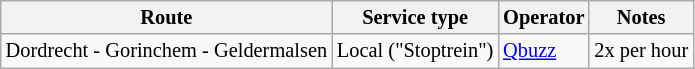<table class="wikitable" style="font-size:85%;">
<tr>
<th>Route</th>
<th>Service type</th>
<th>Operator</th>
<th>Notes</th>
</tr>
<tr>
<td>Dordrecht - Gorinchem - Geldermalsen</td>
<td>Local ("Stoptrein")</td>
<td><a href='#'>Qbuzz</a></td>
<td>2x per hour</td>
</tr>
</table>
